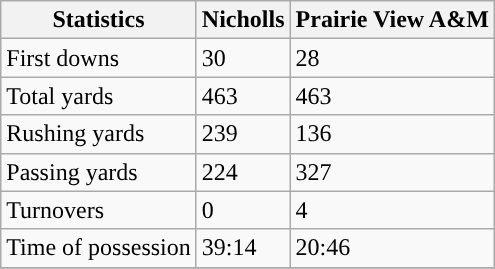<table class="wikitable">
<tr>
<th>Statistics</th>
<th>Nicholls</th>
<th>Prairie View A&M</th>
</tr>
<tr>
<td>First downs</td>
<td>30</td>
<td>28</td>
</tr>
<tr>
<td>Total yards</td>
<td>463</td>
<td>463</td>
</tr>
<tr>
<td>Rushing yards</td>
<td>239</td>
<td>136</td>
</tr>
<tr>
<td>Passing yards</td>
<td>224</td>
<td>327</td>
</tr>
<tr>
<td>Turnovers</td>
<td>0</td>
<td>4</td>
</tr>
<tr>
<td>Time of possession</td>
<td>39:14</td>
<td>20:46</td>
</tr>
<tr>
</tr>
</table>
